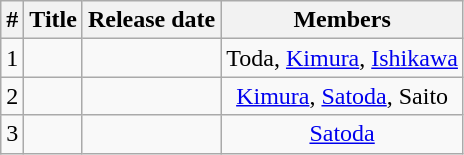<table class="wikitable" style="text-align:center;">
<tr>
<th>#</th>
<th>Title</th>
<th>Release date</th>
<th>Members</th>
</tr>
<tr>
<td>1</td>
<td align="left"></td>
<td></td>
<td>Toda, <a href='#'>Kimura</a>, <a href='#'>Ishikawa</a></td>
</tr>
<tr>
<td>2</td>
<td align="left"></td>
<td></td>
<td><a href='#'>Kimura</a>, <a href='#'>Satoda</a>, Saito</td>
</tr>
<tr>
<td>3</td>
<td align="left"></td>
<td></td>
<td><a href='#'>Satoda</a></td>
</tr>
</table>
